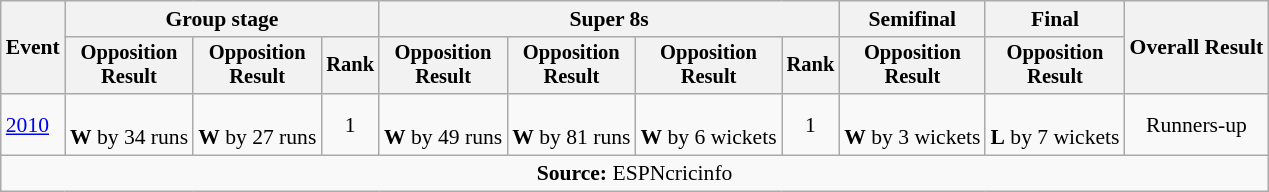<table class=wikitable style=font-size:90%;text-align:center>
<tr>
<th rowspan=2>Event</th>
<th colspan=3>Group stage</th>
<th colspan=4>Super 8s</th>
<th>Semifinal</th>
<th>Final</th>
<th rowspan=2>Overall Result</th>
</tr>
<tr style=font-size:95%>
<th>Opposition<br>Result</th>
<th>Opposition<br>Result</th>
<th>Rank</th>
<th>Opposition<br>Result</th>
<th>Opposition<br>Result</th>
<th>Opposition<br>Result</th>
<th>Rank</th>
<th>Opposition<br>Result</th>
<th>Opposition<br>Result</th>
</tr>
<tr>
<td align=left><a href='#'>2010</a></td>
<td><br><strong>W</strong> by 34 runs</td>
<td><br><strong>W</strong> by 27 runs</td>
<td>1</td>
<td><br><strong>W</strong> by 49 runs</td>
<td><br><strong>W</strong> by 81 runs</td>
<td><br><strong>W</strong> by 6 wickets</td>
<td>1</td>
<td><br> <strong>W</strong> by 3 wickets</td>
<td><br> <strong>L</strong> by 7 wickets</td>
<td>Runners-up</td>
</tr>
<tr>
<td colspan="11"><strong>Source:</strong> ESPNcricinfo</td>
</tr>
</table>
